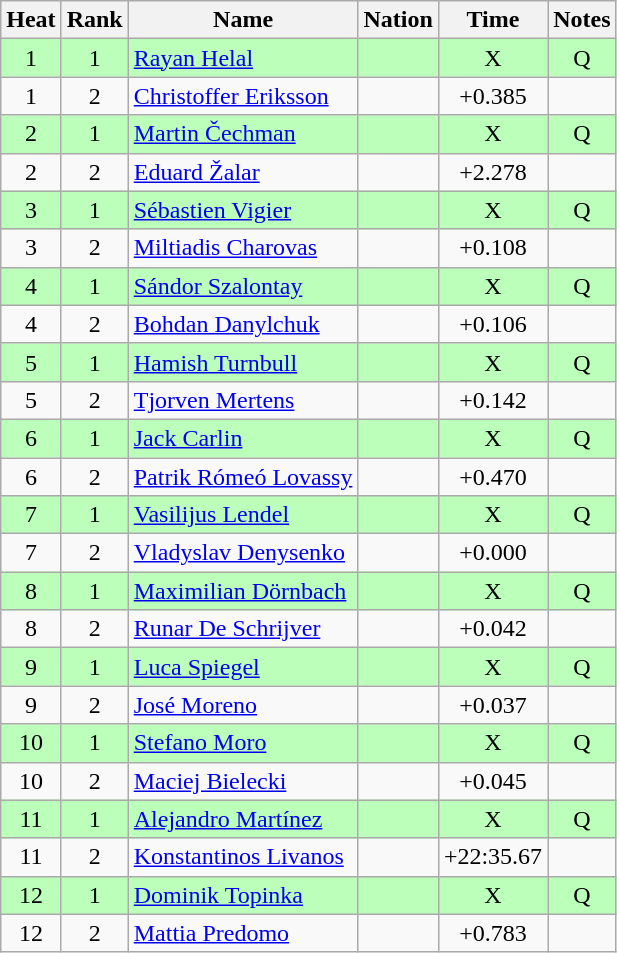<table class="wikitable sortable" style="text-align:center">
<tr>
<th>Heat</th>
<th>Rank</th>
<th>Name</th>
<th>Nation</th>
<th>Time</th>
<th>Notes</th>
</tr>
<tr bgcolor=bbffbb>
<td>1</td>
<td>1</td>
<td align=left><a href='#'>Rayan Helal</a></td>
<td align=left></td>
<td>X</td>
<td>Q</td>
</tr>
<tr>
<td>1</td>
<td>2</td>
<td align=left><a href='#'>Christoffer Eriksson</a></td>
<td align=left></td>
<td>+0.385</td>
<td></td>
</tr>
<tr bgcolor=bbffbb>
<td>2</td>
<td>1</td>
<td align=left><a href='#'>Martin Čechman</a></td>
<td align=left></td>
<td>X</td>
<td>Q</td>
</tr>
<tr>
<td>2</td>
<td>2</td>
<td align=left><a href='#'>Eduard Žalar</a></td>
<td align=left></td>
<td>+2.278</td>
<td></td>
</tr>
<tr bgcolor=bbffbb>
<td>3</td>
<td>1</td>
<td align=left><a href='#'>Sébastien Vigier</a></td>
<td align=left></td>
<td>X</td>
<td>Q</td>
</tr>
<tr>
<td>3</td>
<td>2</td>
<td align=left><a href='#'>Miltiadis Charovas</a></td>
<td align=left></td>
<td>+0.108</td>
<td></td>
</tr>
<tr bgcolor=bbffbb>
<td>4</td>
<td>1</td>
<td align=left><a href='#'>Sándor Szalontay</a></td>
<td align=left></td>
<td>X</td>
<td>Q</td>
</tr>
<tr>
<td>4</td>
<td>2</td>
<td align=left><a href='#'>Bohdan Danylchuk</a></td>
<td align=left></td>
<td>+0.106</td>
<td></td>
</tr>
<tr bgcolor=bbffbb>
<td>5</td>
<td>1</td>
<td align=left><a href='#'>Hamish Turnbull</a></td>
<td align=left></td>
<td>X</td>
<td>Q</td>
</tr>
<tr>
<td>5</td>
<td>2</td>
<td align=left><a href='#'>Tjorven Mertens</a></td>
<td align=left></td>
<td>+0.142</td>
<td></td>
</tr>
<tr bgcolor=bbffbb>
<td>6</td>
<td>1</td>
<td align=left><a href='#'>Jack Carlin</a></td>
<td align=left></td>
<td>X</td>
<td>Q</td>
</tr>
<tr>
<td>6</td>
<td>2</td>
<td align=left><a href='#'>Patrik Rómeó Lovassy</a></td>
<td align=left></td>
<td>+0.470</td>
<td></td>
</tr>
<tr bgcolor=bbffbb>
<td>7</td>
<td>1</td>
<td align=left><a href='#'>Vasilijus Lendel</a></td>
<td align=left></td>
<td>X</td>
<td>Q</td>
</tr>
<tr>
<td>7</td>
<td>2</td>
<td align=left><a href='#'>Vladyslav Denysenko</a></td>
<td align=left></td>
<td>+0.000</td>
<td></td>
</tr>
<tr bgcolor=bbffbb>
<td>8</td>
<td>1</td>
<td align=left><a href='#'>Maximilian Dörnbach</a></td>
<td align=left></td>
<td>X</td>
<td>Q</td>
</tr>
<tr>
<td>8</td>
<td>2</td>
<td align=left><a href='#'>Runar De Schrijver</a></td>
<td align=left></td>
<td>+0.042</td>
<td></td>
</tr>
<tr bgcolor=bbffbb>
<td>9</td>
<td>1</td>
<td align=left><a href='#'>Luca Spiegel</a></td>
<td align=left></td>
<td>X</td>
<td>Q</td>
</tr>
<tr>
<td>9</td>
<td>2</td>
<td align=left><a href='#'>José Moreno</a></td>
<td align=left></td>
<td>+0.037</td>
<td></td>
</tr>
<tr bgcolor=bbffbb>
<td>10</td>
<td>1</td>
<td align=left><a href='#'>Stefano Moro</a></td>
<td align=left></td>
<td>X</td>
<td>Q</td>
</tr>
<tr>
<td>10</td>
<td>2</td>
<td align=left><a href='#'>Maciej Bielecki</a></td>
<td align=left></td>
<td>+0.045</td>
<td></td>
</tr>
<tr bgcolor=bbffbb>
<td>11</td>
<td>1</td>
<td align=left><a href='#'>Alejandro Martínez</a></td>
<td align=left></td>
<td>X</td>
<td>Q</td>
</tr>
<tr>
<td>11</td>
<td>2</td>
<td align=left><a href='#'>Konstantinos Livanos</a></td>
<td align=left></td>
<td>+22:35.67</td>
<td></td>
</tr>
<tr bgcolor=bbffbb>
<td>12</td>
<td>1</td>
<td align=left><a href='#'>Dominik Topinka</a></td>
<td align=left></td>
<td>X</td>
<td>Q</td>
</tr>
<tr>
<td>12</td>
<td>2</td>
<td align=left><a href='#'>Mattia Predomo</a></td>
<td align=left></td>
<td>+0.783</td>
<td></td>
</tr>
</table>
